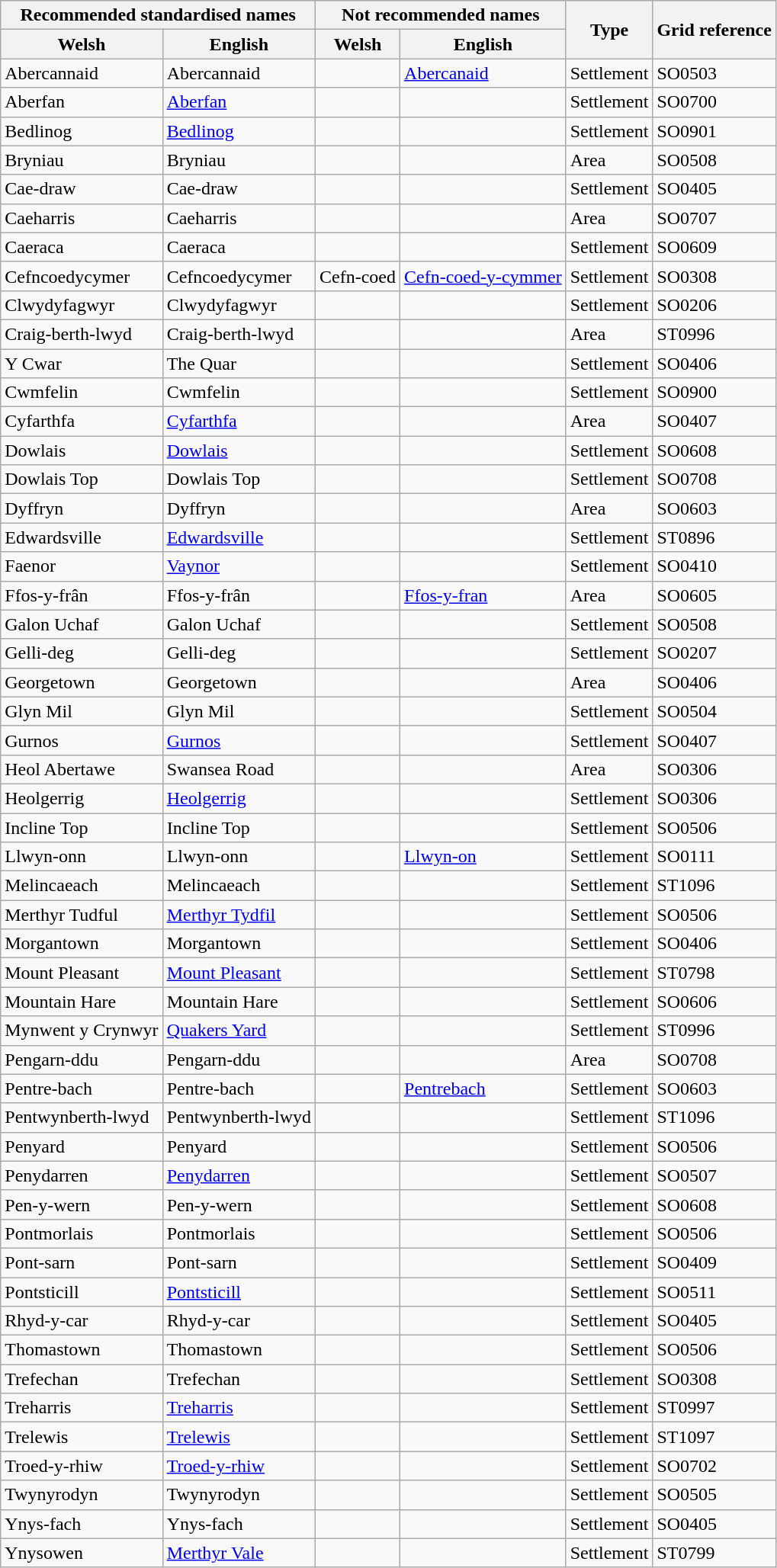<table class="wikitable sortable">
<tr>
<th colspan="2">Recommended standardised names</th>
<th colspan="2">Not recommended names</th>
<th rowspan="2">Type</th>
<th rowspan="2">Grid reference</th>
</tr>
<tr>
<th>Welsh</th>
<th>English</th>
<th>Welsh</th>
<th>English</th>
</tr>
<tr>
<td>Abercannaid</td>
<td>Abercannaid</td>
<td></td>
<td><a href='#'>Abercanaid</a></td>
<td>Settlement</td>
<td>SO0503</td>
</tr>
<tr>
<td>Aberfan</td>
<td><a href='#'>Aberfan</a></td>
<td></td>
<td></td>
<td>Settlement</td>
<td>SO0700</td>
</tr>
<tr>
<td>Bedlinog</td>
<td><a href='#'>Bedlinog</a></td>
<td></td>
<td></td>
<td>Settlement</td>
<td>SO0901</td>
</tr>
<tr>
<td>Bryniau</td>
<td>Bryniau</td>
<td></td>
<td></td>
<td>Area</td>
<td>SO0508</td>
</tr>
<tr>
<td>Cae-draw</td>
<td>Cae-draw</td>
<td></td>
<td></td>
<td>Settlement</td>
<td>SO0405</td>
</tr>
<tr>
<td>Caeharris</td>
<td>Caeharris</td>
<td></td>
<td></td>
<td>Area</td>
<td>SO0707</td>
</tr>
<tr>
<td>Caeraca</td>
<td>Caeraca</td>
<td></td>
<td></td>
<td>Settlement</td>
<td>SO0609</td>
</tr>
<tr>
<td>Cefncoedycymer</td>
<td>Cefncoedycymer</td>
<td>Cefn-coed</td>
<td><a href='#'>Cefn-coed-y-cymmer</a></td>
<td>Settlement</td>
<td>SO0308</td>
</tr>
<tr>
<td>Clwydyfagwyr</td>
<td>Clwydyfagwyr</td>
<td></td>
<td></td>
<td>Settlement</td>
<td>SO0206</td>
</tr>
<tr>
<td>Craig-berth-lwyd</td>
<td>Craig-berth-lwyd</td>
<td></td>
<td></td>
<td>Area</td>
<td>ST0996</td>
</tr>
<tr>
<td>Y Cwar</td>
<td>The Quar</td>
<td></td>
<td></td>
<td>Settlement</td>
<td>SO0406</td>
</tr>
<tr>
<td>Cwmfelin</td>
<td>Cwmfelin</td>
<td></td>
<td></td>
<td>Settlement</td>
<td>SO0900</td>
</tr>
<tr>
<td>Cyfarthfa</td>
<td><a href='#'>Cyfarthfa</a></td>
<td></td>
<td></td>
<td>Area</td>
<td>SO0407</td>
</tr>
<tr>
<td>Dowlais</td>
<td><a href='#'>Dowlais</a></td>
<td></td>
<td></td>
<td>Settlement</td>
<td>SO0608</td>
</tr>
<tr>
<td>Dowlais Top</td>
<td>Dowlais Top</td>
<td></td>
<td></td>
<td>Settlement</td>
<td>SO0708</td>
</tr>
<tr>
<td>Dyffryn</td>
<td>Dyffryn</td>
<td></td>
<td></td>
<td>Area</td>
<td>SO0603</td>
</tr>
<tr>
<td>Edwardsville</td>
<td><a href='#'>Edwardsville</a></td>
<td></td>
<td></td>
<td>Settlement</td>
<td>ST0896</td>
</tr>
<tr>
<td>Faenor</td>
<td><a href='#'>Vaynor</a></td>
<td></td>
<td></td>
<td>Settlement</td>
<td>SO0410</td>
</tr>
<tr>
<td>Ffos-y-frân</td>
<td>Ffos-y-frân</td>
<td></td>
<td><a href='#'>Ffos-y-fran</a></td>
<td>Area</td>
<td>SO0605</td>
</tr>
<tr>
<td>Galon Uchaf</td>
<td>Galon Uchaf</td>
<td></td>
<td></td>
<td>Settlement</td>
<td>SO0508</td>
</tr>
<tr>
<td>Gelli-deg</td>
<td>Gelli-deg</td>
<td></td>
<td></td>
<td>Settlement</td>
<td>SO0207</td>
</tr>
<tr>
<td>Georgetown</td>
<td>Georgetown</td>
<td></td>
<td></td>
<td>Area</td>
<td>SO0406</td>
</tr>
<tr>
<td>Glyn Mil</td>
<td>Glyn Mil</td>
<td></td>
<td></td>
<td>Settlement</td>
<td>SO0504</td>
</tr>
<tr>
<td>Gurnos</td>
<td><a href='#'>Gurnos</a></td>
<td></td>
<td></td>
<td>Settlement</td>
<td>SO0407</td>
</tr>
<tr>
<td>Heol Abertawe</td>
<td>Swansea Road</td>
<td></td>
<td></td>
<td>Area</td>
<td>SO0306</td>
</tr>
<tr>
<td>Heolgerrig</td>
<td><a href='#'>Heolgerrig</a></td>
<td></td>
<td></td>
<td>Settlement</td>
<td>SO0306</td>
</tr>
<tr>
<td>Incline Top</td>
<td>Incline Top</td>
<td></td>
<td></td>
<td>Settlement</td>
<td>SO0506</td>
</tr>
<tr>
<td>Llwyn-onn</td>
<td>Llwyn-onn</td>
<td></td>
<td><a href='#'>Llwyn-on</a></td>
<td>Settlement</td>
<td>SO0111</td>
</tr>
<tr>
<td>Melincaeach</td>
<td>Melincaeach</td>
<td></td>
<td></td>
<td>Settlement</td>
<td>ST1096</td>
</tr>
<tr>
<td>Merthyr Tudful</td>
<td><a href='#'>Merthyr Tydfil</a></td>
<td></td>
<td></td>
<td>Settlement</td>
<td>SO0506</td>
</tr>
<tr>
<td>Morgantown</td>
<td>Morgantown</td>
<td></td>
<td></td>
<td>Settlement</td>
<td>SO0406</td>
</tr>
<tr>
<td>Mount Pleasant</td>
<td><a href='#'>Mount Pleasant</a></td>
<td></td>
<td></td>
<td>Settlement</td>
<td>ST0798</td>
</tr>
<tr>
<td>Mountain Hare</td>
<td>Mountain Hare</td>
<td></td>
<td></td>
<td>Settlement</td>
<td>SO0606</td>
</tr>
<tr>
<td>Mynwent y Crynwyr</td>
<td><a href='#'>Quakers Yard</a></td>
<td></td>
<td></td>
<td>Settlement</td>
<td>ST0996</td>
</tr>
<tr>
<td>Pengarn-ddu</td>
<td>Pengarn-ddu</td>
<td></td>
<td></td>
<td>Area</td>
<td>SO0708</td>
</tr>
<tr>
<td>Pentre-bach</td>
<td>Pentre-bach</td>
<td></td>
<td><a href='#'>Pentrebach</a></td>
<td>Settlement</td>
<td>SO0603</td>
</tr>
<tr>
<td>Pentwynberth-lwyd</td>
<td>Pentwynberth-lwyd</td>
<td></td>
<td></td>
<td>Settlement</td>
<td>ST1096</td>
</tr>
<tr>
<td>Penyard</td>
<td>Penyard</td>
<td></td>
<td></td>
<td>Settlement</td>
<td>SO0506</td>
</tr>
<tr>
<td>Penydarren</td>
<td><a href='#'>Penydarren</a></td>
<td></td>
<td></td>
<td>Settlement</td>
<td>SO0507</td>
</tr>
<tr>
<td>Pen-y-wern</td>
<td>Pen-y-wern</td>
<td></td>
<td></td>
<td>Settlement</td>
<td>SO0608</td>
</tr>
<tr>
<td>Pontmorlais</td>
<td>Pontmorlais</td>
<td></td>
<td></td>
<td>Settlement</td>
<td>SO0506</td>
</tr>
<tr>
<td>Pont-sarn</td>
<td>Pont-sarn</td>
<td></td>
<td></td>
<td>Settlement</td>
<td>SO0409</td>
</tr>
<tr>
<td>Pontsticill</td>
<td><a href='#'>Pontsticill</a></td>
<td></td>
<td></td>
<td>Settlement</td>
<td>SO0511</td>
</tr>
<tr>
<td>Rhyd-y-car</td>
<td>Rhyd-y-car</td>
<td></td>
<td></td>
<td>Settlement</td>
<td>SO0405</td>
</tr>
<tr>
<td>Thomastown</td>
<td>Thomastown</td>
<td></td>
<td></td>
<td>Settlement</td>
<td>SO0506</td>
</tr>
<tr>
<td>Trefechan</td>
<td>Trefechan</td>
<td></td>
<td></td>
<td>Settlement</td>
<td>SO0308</td>
</tr>
<tr>
<td>Treharris</td>
<td><a href='#'>Treharris</a></td>
<td></td>
<td></td>
<td>Settlement</td>
<td>ST0997</td>
</tr>
<tr>
<td>Trelewis</td>
<td><a href='#'>Trelewis</a></td>
<td></td>
<td></td>
<td>Settlement</td>
<td>ST1097</td>
</tr>
<tr>
<td>Troed-y-rhiw</td>
<td><a href='#'>Troed-y-rhiw</a></td>
<td></td>
<td></td>
<td>Settlement</td>
<td>SO0702</td>
</tr>
<tr>
<td>Twynyrodyn</td>
<td>Twynyrodyn</td>
<td></td>
<td></td>
<td>Settlement</td>
<td>SO0505</td>
</tr>
<tr>
<td>Ynys-fach</td>
<td>Ynys-fach</td>
<td></td>
<td></td>
<td>Settlement</td>
<td>SO0405</td>
</tr>
<tr>
<td>Ynysowen</td>
<td><a href='#'>Merthyr Vale</a></td>
<td></td>
<td></td>
<td>Settlement</td>
<td>ST0799</td>
</tr>
</table>
